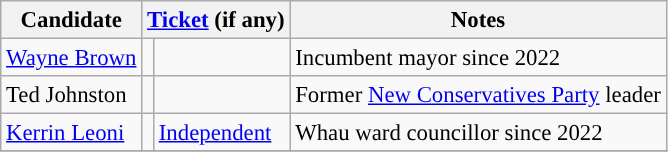<table class="wikitable" style="font-size: 95%">
<tr>
<th>Candidate</th>
<th colspan="2"><a href='#'>Ticket</a> (if any)</th>
<th>Notes</th>
</tr>
<tr>
<td><a href='#'>Wayne Brown</a></td>
<td></td>
<td></td>
<td>Incumbent mayor since 2022</td>
</tr>
<tr>
<td>Ted Johnston</td>
<td></td>
<td></td>
<td>Former <a href='#'>New Conservatives Party</a> leader</td>
</tr>
<tr>
<td><a href='#'>Kerrin Leoni</a></td>
<td style="background-color:"></td>
<td><a href='#'>Independent</a></td>
<td>Whau ward councillor since 2022</td>
</tr>
<tr>
</tr>
</table>
